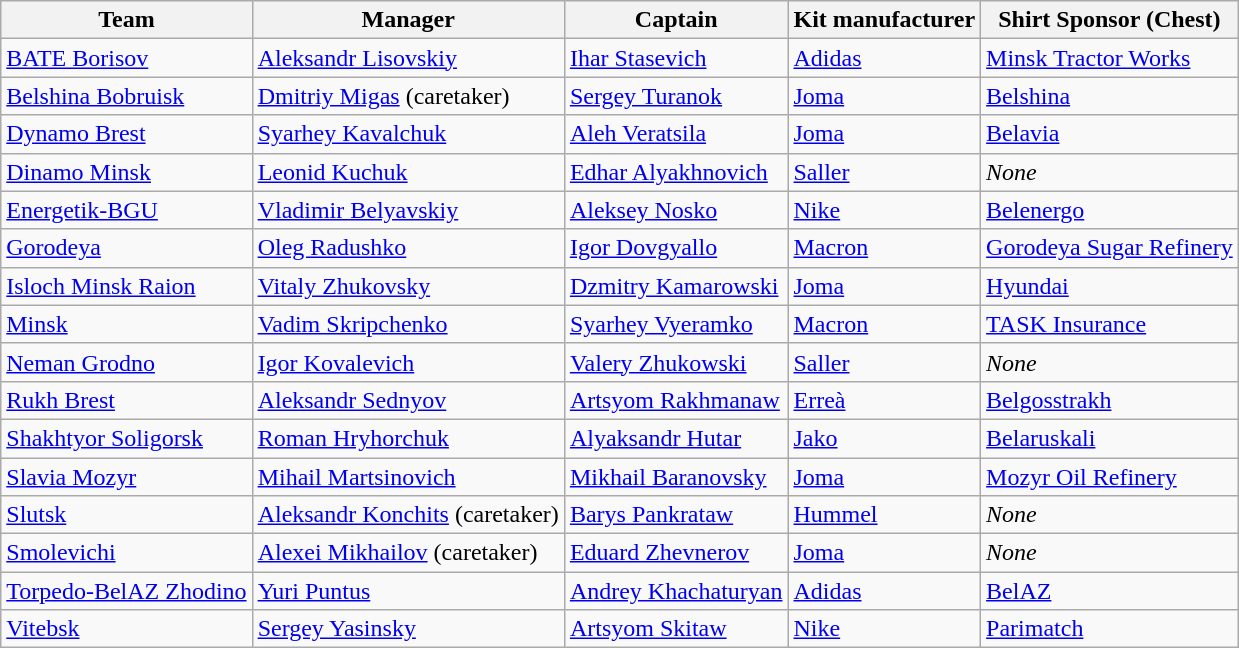<table class="wikitable sortable" style="text-align: left;">
<tr>
<th>Team</th>
<th>Manager</th>
<th>Captain</th>
<th>Kit manufacturer</th>
<th>Shirt Sponsor (Chest)</th>
</tr>
<tr>
<td><a href='#'>BATE Borisov</a></td>
<td> <a href='#'>Aleksandr Lisovskiy</a></td>
<td> <a href='#'>Ihar Stasevich</a></td>
<td><a href='#'>Adidas</a></td>
<td><a href='#'>Minsk Tractor Works</a></td>
</tr>
<tr>
<td><a href='#'>Belshina Bobruisk</a></td>
<td> <a href='#'>Dmitriy Migas</a> (caretaker)</td>
<td> <a href='#'>Sergey Turanok</a></td>
<td><a href='#'>Joma</a></td>
<td><a href='#'>Belshina</a></td>
</tr>
<tr>
<td><a href='#'>Dynamo Brest</a></td>
<td> <a href='#'>Syarhey Kavalchuk</a></td>
<td> <a href='#'>Aleh Veratsila</a></td>
<td><a href='#'>Joma</a></td>
<td><a href='#'>Belavia</a></td>
</tr>
<tr>
<td><a href='#'>Dinamo Minsk</a></td>
<td> <a href='#'>Leonid Kuchuk</a></td>
<td> <a href='#'>Edhar Alyakhnovich</a></td>
<td><a href='#'>Saller</a></td>
<td><em>None</em></td>
</tr>
<tr>
<td><a href='#'>Energetik-BGU</a></td>
<td> <a href='#'>Vladimir Belyavskiy</a></td>
<td> <a href='#'>Aleksey Nosko</a></td>
<td><a href='#'>Nike</a></td>
<td><a href='#'>Belenergo</a></td>
</tr>
<tr>
<td><a href='#'>Gorodeya</a></td>
<td> <a href='#'>Oleg Radushko</a></td>
<td> <a href='#'>Igor Dovgyallo</a></td>
<td><a href='#'>Macron</a></td>
<td><a href='#'>Gorodeya Sugar Refinery</a></td>
</tr>
<tr>
<td><a href='#'>Isloch Minsk Raion</a></td>
<td> <a href='#'>Vitaly Zhukovsky</a></td>
<td> <a href='#'>Dzmitry Kamarowski</a></td>
<td><a href='#'>Joma</a></td>
<td><a href='#'>Hyundai</a></td>
</tr>
<tr>
<td><a href='#'>Minsk</a></td>
<td> <a href='#'>Vadim Skripchenko</a></td>
<td> <a href='#'>Syarhey Vyeramko</a></td>
<td><a href='#'>Macron</a></td>
<td><a href='#'>TASK Insurance</a></td>
</tr>
<tr>
<td><a href='#'>Neman Grodno</a></td>
<td> <a href='#'>Igor Kovalevich</a></td>
<td> <a href='#'>Valery Zhukowski</a></td>
<td><a href='#'>Saller</a></td>
<td><em>None</em></td>
</tr>
<tr>
<td><a href='#'>Rukh Brest</a></td>
<td> <a href='#'>Aleksandr Sednyov</a></td>
<td> <a href='#'>Artsyom Rakhmanaw</a></td>
<td><a href='#'>Erreà</a></td>
<td><a href='#'>Belgosstrakh</a></td>
</tr>
<tr>
<td><a href='#'>Shakhtyor Soligorsk</a></td>
<td> <a href='#'>Roman Hryhorchuk</a></td>
<td> <a href='#'>Alyaksandr Hutar</a></td>
<td><a href='#'>Jako</a></td>
<td><a href='#'>Belaruskali</a></td>
</tr>
<tr>
<td><a href='#'>Slavia Mozyr</a></td>
<td> <a href='#'>Mihail Martsinovich</a></td>
<td> <a href='#'>Mikhail Baranovsky</a></td>
<td><a href='#'>Joma</a></td>
<td><a href='#'>Mozyr Oil Refinery</a></td>
</tr>
<tr>
<td><a href='#'>Slutsk</a></td>
<td> <a href='#'>Aleksandr Konchits</a> (caretaker)</td>
<td> <a href='#'>Barys Pankrataw</a></td>
<td><a href='#'>Hummel</a></td>
<td><em>None</em></td>
</tr>
<tr>
<td><a href='#'>Smolevichi</a></td>
<td> <a href='#'>Alexei Mikhailov</a> (caretaker)</td>
<td> <a href='#'>Eduard Zhevnerov</a></td>
<td><a href='#'>Joma</a></td>
<td><em>None</em></td>
</tr>
<tr>
<td><a href='#'>Torpedo-BelAZ Zhodino</a></td>
<td> <a href='#'>Yuri Puntus</a></td>
<td> <a href='#'>Andrey Khachaturyan</a></td>
<td><a href='#'>Adidas</a></td>
<td><a href='#'>BelAZ</a></td>
</tr>
<tr>
<td><a href='#'>Vitebsk</a></td>
<td> <a href='#'>Sergey Yasinsky</a></td>
<td> <a href='#'>Artsyom Skitaw</a></td>
<td><a href='#'>Nike</a></td>
<td><a href='#'>Parimatch</a></td>
</tr>
</table>
